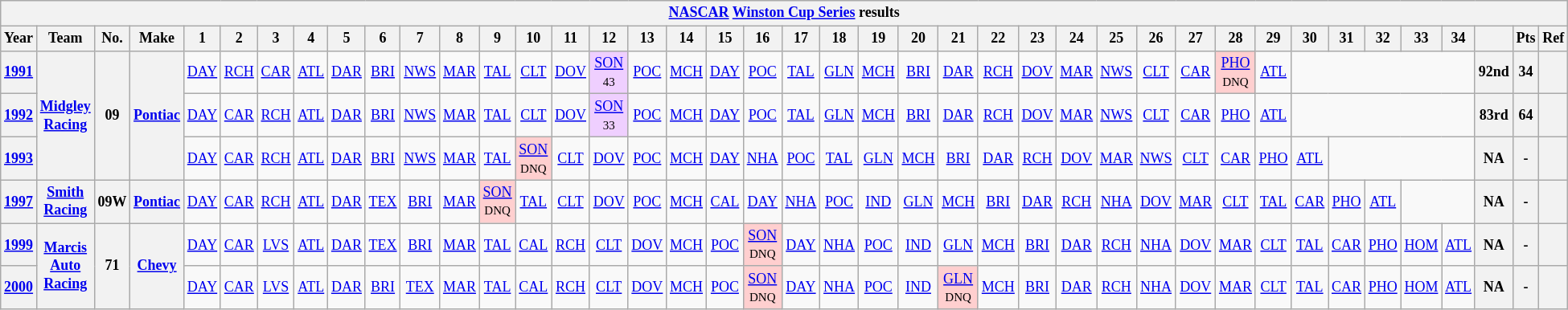<table class="wikitable" style="text-align:center; font-size:75%">
<tr>
<th colspan=45><a href='#'>NASCAR</a> <a href='#'>Winston Cup Series</a> results</th>
</tr>
<tr>
<th>Year</th>
<th>Team</th>
<th>No.</th>
<th>Make</th>
<th>1</th>
<th>2</th>
<th>3</th>
<th>4</th>
<th>5</th>
<th>6</th>
<th>7</th>
<th>8</th>
<th>9</th>
<th>10</th>
<th>11</th>
<th>12</th>
<th>13</th>
<th>14</th>
<th>15</th>
<th>16</th>
<th>17</th>
<th>18</th>
<th>19</th>
<th>20</th>
<th>21</th>
<th>22</th>
<th>23</th>
<th>24</th>
<th>25</th>
<th>26</th>
<th>27</th>
<th>28</th>
<th>29</th>
<th>30</th>
<th>31</th>
<th>32</th>
<th>33</th>
<th>34</th>
<th></th>
<th>Pts</th>
<th>Ref</th>
</tr>
<tr>
<th><a href='#'>1991</a></th>
<th rowspan=3><a href='#'>Midgley Racing</a></th>
<th rowspan=3>09</th>
<th rowspan=3><a href='#'>Pontiac</a></th>
<td><a href='#'>DAY</a></td>
<td><a href='#'>RCH</a></td>
<td><a href='#'>CAR</a></td>
<td><a href='#'>ATL</a></td>
<td><a href='#'>DAR</a></td>
<td><a href='#'>BRI</a></td>
<td><a href='#'>NWS</a></td>
<td><a href='#'>MAR</a></td>
<td><a href='#'>TAL</a></td>
<td><a href='#'>CLT</a></td>
<td><a href='#'>DOV</a></td>
<td style="background:#EFCFFF;"><a href='#'>SON</a><br><small>43</small></td>
<td><a href='#'>POC</a></td>
<td><a href='#'>MCH</a></td>
<td><a href='#'>DAY</a></td>
<td><a href='#'>POC</a></td>
<td><a href='#'>TAL</a></td>
<td><a href='#'>GLN</a></td>
<td><a href='#'>MCH</a></td>
<td><a href='#'>BRI</a></td>
<td><a href='#'>DAR</a></td>
<td><a href='#'>RCH</a></td>
<td><a href='#'>DOV</a></td>
<td><a href='#'>MAR</a></td>
<td><a href='#'>NWS</a></td>
<td><a href='#'>CLT</a></td>
<td><a href='#'>CAR</a></td>
<td style="background:#FFCFCF;"><a href='#'>PHO</a><br><small>DNQ</small></td>
<td><a href='#'>ATL</a></td>
<td colspan=5></td>
<th>92nd</th>
<th>34</th>
<th></th>
</tr>
<tr>
<th><a href='#'>1992</a></th>
<td><a href='#'>DAY</a></td>
<td><a href='#'>CAR</a></td>
<td><a href='#'>RCH</a></td>
<td><a href='#'>ATL</a></td>
<td><a href='#'>DAR</a></td>
<td><a href='#'>BRI</a></td>
<td><a href='#'>NWS</a></td>
<td><a href='#'>MAR</a></td>
<td><a href='#'>TAL</a></td>
<td><a href='#'>CLT</a></td>
<td><a href='#'>DOV</a></td>
<td style="background:#EFCFFF;"><a href='#'>SON</a><br><small>33</small></td>
<td><a href='#'>POC</a></td>
<td><a href='#'>MCH</a></td>
<td><a href='#'>DAY</a></td>
<td><a href='#'>POC</a></td>
<td><a href='#'>TAL</a></td>
<td><a href='#'>GLN</a></td>
<td><a href='#'>MCH</a></td>
<td><a href='#'>BRI</a></td>
<td><a href='#'>DAR</a></td>
<td><a href='#'>RCH</a></td>
<td><a href='#'>DOV</a></td>
<td><a href='#'>MAR</a></td>
<td><a href='#'>NWS</a></td>
<td><a href='#'>CLT</a></td>
<td><a href='#'>CAR</a></td>
<td><a href='#'>PHO</a></td>
<td><a href='#'>ATL</a></td>
<td colspan=5></td>
<th>83rd</th>
<th>64</th>
<th></th>
</tr>
<tr>
<th><a href='#'>1993</a></th>
<td><a href='#'>DAY</a></td>
<td><a href='#'>CAR</a></td>
<td><a href='#'>RCH</a></td>
<td><a href='#'>ATL</a></td>
<td><a href='#'>DAR</a></td>
<td><a href='#'>BRI</a></td>
<td><a href='#'>NWS</a></td>
<td><a href='#'>MAR</a></td>
<td><a href='#'>TAL</a></td>
<td style="background:#FFCFCF;"><a href='#'>SON</a><br><small>DNQ</small></td>
<td><a href='#'>CLT</a></td>
<td><a href='#'>DOV</a></td>
<td><a href='#'>POC</a></td>
<td><a href='#'>MCH</a></td>
<td><a href='#'>DAY</a></td>
<td><a href='#'>NHA</a></td>
<td><a href='#'>POC</a></td>
<td><a href='#'>TAL</a></td>
<td><a href='#'>GLN</a></td>
<td><a href='#'>MCH</a></td>
<td><a href='#'>BRI</a></td>
<td><a href='#'>DAR</a></td>
<td><a href='#'>RCH</a></td>
<td><a href='#'>DOV</a></td>
<td><a href='#'>MAR</a></td>
<td><a href='#'>NWS</a></td>
<td><a href='#'>CLT</a></td>
<td><a href='#'>CAR</a></td>
<td><a href='#'>PHO</a></td>
<td><a href='#'>ATL</a></td>
<td colspan=4></td>
<th>NA</th>
<th>-</th>
<th></th>
</tr>
<tr>
<th><a href='#'>1997</a></th>
<th><a href='#'>Smith Racing</a></th>
<th>09W</th>
<th><a href='#'>Pontiac</a></th>
<td><a href='#'>DAY</a></td>
<td><a href='#'>CAR</a></td>
<td><a href='#'>RCH</a></td>
<td><a href='#'>ATL</a></td>
<td><a href='#'>DAR</a></td>
<td><a href='#'>TEX</a></td>
<td><a href='#'>BRI</a></td>
<td><a href='#'>MAR</a></td>
<td style="background:#FFCFCF;"><a href='#'>SON</a><br><small>DNQ</small></td>
<td><a href='#'>TAL</a></td>
<td><a href='#'>CLT</a></td>
<td><a href='#'>DOV</a></td>
<td><a href='#'>POC</a></td>
<td><a href='#'>MCH</a></td>
<td><a href='#'>CAL</a></td>
<td><a href='#'>DAY</a></td>
<td><a href='#'>NHA</a></td>
<td><a href='#'>POC</a></td>
<td><a href='#'>IND</a></td>
<td><a href='#'>GLN</a></td>
<td><a href='#'>MCH</a></td>
<td><a href='#'>BRI</a></td>
<td><a href='#'>DAR</a></td>
<td><a href='#'>RCH</a></td>
<td><a href='#'>NHA</a></td>
<td><a href='#'>DOV</a></td>
<td><a href='#'>MAR</a></td>
<td><a href='#'>CLT</a></td>
<td><a href='#'>TAL</a></td>
<td><a href='#'>CAR</a></td>
<td><a href='#'>PHO</a></td>
<td><a href='#'>ATL</a></td>
<td colspan=2></td>
<th>NA</th>
<th>-</th>
<th></th>
</tr>
<tr>
<th><a href='#'>1999</a></th>
<th rowspan=2><a href='#'>Marcis Auto Racing</a></th>
<th rowspan=2>71</th>
<th rowspan=2><a href='#'>Chevy</a></th>
<td><a href='#'>DAY</a></td>
<td><a href='#'>CAR</a></td>
<td><a href='#'>LVS</a></td>
<td><a href='#'>ATL</a></td>
<td><a href='#'>DAR</a></td>
<td><a href='#'>TEX</a></td>
<td><a href='#'>BRI</a></td>
<td><a href='#'>MAR</a></td>
<td><a href='#'>TAL</a></td>
<td><a href='#'>CAL</a></td>
<td><a href='#'>RCH</a></td>
<td><a href='#'>CLT</a></td>
<td><a href='#'>DOV</a></td>
<td><a href='#'>MCH</a></td>
<td><a href='#'>POC</a></td>
<td style="background:#FFCFCF;"><a href='#'>SON</a><br><small>DNQ</small></td>
<td><a href='#'>DAY</a></td>
<td><a href='#'>NHA</a></td>
<td><a href='#'>POC</a></td>
<td><a href='#'>IND</a></td>
<td><a href='#'>GLN</a></td>
<td><a href='#'>MCH</a></td>
<td><a href='#'>BRI</a></td>
<td><a href='#'>DAR</a></td>
<td><a href='#'>RCH</a></td>
<td><a href='#'>NHA</a></td>
<td><a href='#'>DOV</a></td>
<td><a href='#'>MAR</a></td>
<td><a href='#'>CLT</a></td>
<td><a href='#'>TAL</a></td>
<td><a href='#'>CAR</a></td>
<td><a href='#'>PHO</a></td>
<td><a href='#'>HOM</a></td>
<td><a href='#'>ATL</a></td>
<th>NA</th>
<th>-</th>
<th></th>
</tr>
<tr>
<th><a href='#'>2000</a></th>
<td><a href='#'>DAY</a></td>
<td><a href='#'>CAR</a></td>
<td><a href='#'>LVS</a></td>
<td><a href='#'>ATL</a></td>
<td><a href='#'>DAR</a></td>
<td><a href='#'>BRI</a></td>
<td><a href='#'>TEX</a></td>
<td><a href='#'>MAR</a></td>
<td><a href='#'>TAL</a></td>
<td><a href='#'>CAL</a></td>
<td><a href='#'>RCH</a></td>
<td><a href='#'>CLT</a></td>
<td><a href='#'>DOV</a></td>
<td><a href='#'>MCH</a></td>
<td><a href='#'>POC</a></td>
<td style="background:#FFCFCF;"><a href='#'>SON</a><br><small>DNQ</small></td>
<td><a href='#'>DAY</a></td>
<td><a href='#'>NHA</a></td>
<td><a href='#'>POC</a></td>
<td><a href='#'>IND</a></td>
<td style="background:#FFCFCF;"><a href='#'>GLN</a><br><small>DNQ</small></td>
<td><a href='#'>MCH</a></td>
<td><a href='#'>BRI</a></td>
<td><a href='#'>DAR</a></td>
<td><a href='#'>RCH</a></td>
<td><a href='#'>NHA</a></td>
<td><a href='#'>DOV</a></td>
<td><a href='#'>MAR</a></td>
<td><a href='#'>CLT</a></td>
<td><a href='#'>TAL</a></td>
<td><a href='#'>CAR</a></td>
<td><a href='#'>PHO</a></td>
<td><a href='#'>HOM</a></td>
<td><a href='#'>ATL</a></td>
<th>NA</th>
<th>-</th>
<th></th>
</tr>
</table>
